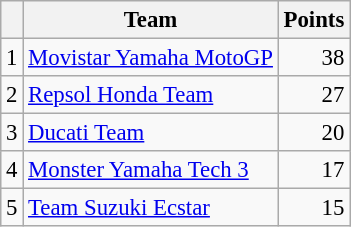<table class="wikitable" style="font-size: 95%;">
<tr>
<th scope="col"></th>
<th scope="col">Team</th>
<th scope="col">Points</th>
</tr>
<tr>
<td align=center>1</td>
<td> <a href='#'>Movistar Yamaha MotoGP</a></td>
<td align=right>38</td>
</tr>
<tr>
<td align=center>2</td>
<td> <a href='#'>Repsol Honda Team</a></td>
<td align=right>27</td>
</tr>
<tr>
<td align=center>3</td>
<td> <a href='#'>Ducati Team</a></td>
<td align=right>20</td>
</tr>
<tr>
<td align=center>4</td>
<td> <a href='#'>Monster Yamaha Tech 3</a></td>
<td align=right>17</td>
</tr>
<tr>
<td align=center>5</td>
<td> <a href='#'>Team Suzuki Ecstar</a></td>
<td align=right>15</td>
</tr>
</table>
